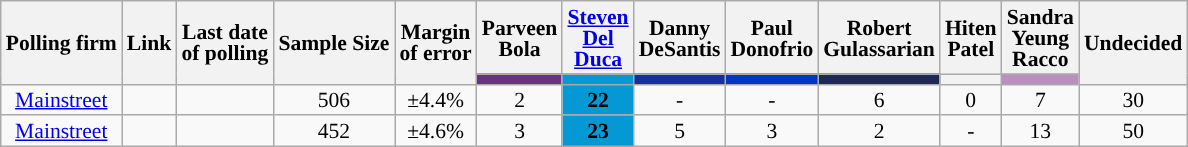<table class="wikitable sortable tpl-blanktable" style="text-align:center; line-height:14px;font-size:90%;">
<tr>
<th rowspan="2">Polling firm</th>
<th rowspan="2" class="unsortable">Link</th>
<th rowspan="2">Last date<br>of polling</th>
<th rowspan="2" class="unsortable">Sample Size</th>
<th rowspan="2">Margin<br>of error</th>
<th style="width:25px;">Parveen Bola</th>
<th style="width:25px;"><a href='#'>Steven Del Duca</a></th>
<th style="width:25px;">Danny DeSantis</th>
<th style="width:25px;">Paul Donofrio</th>
<th style="width:25px;">Robert Gulassarian</th>
<th style="width:25px;">Hiten Patel</th>
<th style="width:25px;">Sandra Yeung Racco</th>
<th rowspan="2" style="width:25px;">Undecided</th>
</tr>
<tr class="sorttop">
<th style="background-color:#683181;"></th>
<th style="background-color:#0499d4;"></th>
<th style="background-color:#162fa0;"></th>
<th style="background-color:#0036c0;"></th>
<th style="background-color:#1d2953;"></th>
<th style="background-color:"></th>
<th style="background-color:#bc8dbf;"></th>
</tr>
<tr>
<td><a href='#'>Mainstreet</a></td>
<td></td>
<td></td>
<td>506</td>
<td>±4.4%</td>
<td>2</td>
<td style="background-color:#0499d4;"><strong>22</strong></td>
<td>-</td>
<td>-</td>
<td>6</td>
<td>0</td>
<td>7</td>
<td>30</td>
</tr>
<tr>
<td><a href='#'>Mainstreet</a></td>
<td></td>
<td></td>
<td>452</td>
<td>±4.6%</td>
<td>3</td>
<td style="background-color:#0499d4;"><strong>23</strong></td>
<td>5</td>
<td>3</td>
<td>2</td>
<td>-</td>
<td>13</td>
<td>50</td>
</tr>
</table>
